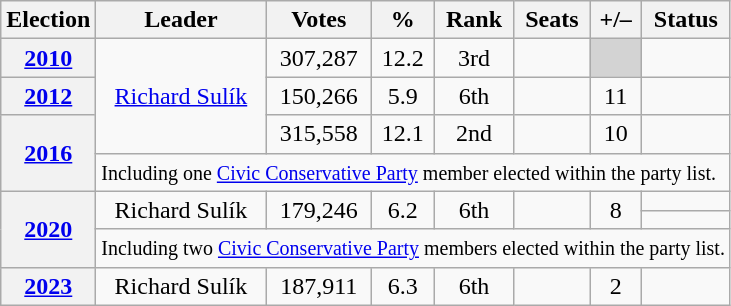<table class=wikitable style=text-align:center>
<tr>
<th>Election</th>
<th>Leader</th>
<th>Votes</th>
<th>%</th>
<th>Rank</th>
<th>Seats</th>
<th>+/–</th>
<th>Status</th>
</tr>
<tr>
<th><a href='#'>2010</a></th>
<td rowspan="3"><a href='#'>Richard Sulík</a></td>
<td>307,287</td>
<td>12.2</td>
<td>3rd</td>
<td></td>
<td bgcolor="lightgrey"></td>
<td></td>
</tr>
<tr>
<th><a href='#'>2012</a></th>
<td>150,266</td>
<td>5.9</td>
<td>6th</td>
<td></td>
<td> 11</td>
<td></td>
</tr>
<tr>
<th rowspan="2"><a href='#'>2016</a></th>
<td>315,558</td>
<td>12.1</td>
<td>2nd</td>
<td></td>
<td> 10</td>
<td></td>
</tr>
<tr>
<td colspan="7" align=left><small>Including one <a href='#'>Civic Conservative Party</a> member elected within the party list.</small></td>
</tr>
<tr>
<th rowspan="3"><a href='#'>2020</a></th>
<td rowspan="2">Richard Sulík</td>
<td rowspan="2">179,246</td>
<td rowspan="2">6.2</td>
<td rowspan="2">6th</td>
<td rowspan="2"></td>
<td rowspan="2"> 8</td>
<td></td>
</tr>
<tr>
<td></td>
</tr>
<tr>
<td colspan="7" align=left><small>Including two <a href='#'>Civic Conservative Party</a> members elected within the party list.</small></td>
</tr>
<tr>
<th><a href='#'>2023</a></th>
<td>Richard Sulík</td>
<td>187,911</td>
<td>6.3</td>
<td>6th</td>
<td></td>
<td> 2</td>
<td></td>
</tr>
</table>
